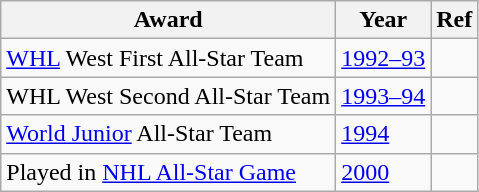<table class="wikitable">
<tr>
<th scope="col">Award</th>
<th scope="col">Year</th>
<th scope="col">Ref</th>
</tr>
<tr>
<td><a href='#'>WHL</a> West First All-Star Team</td>
<td><a href='#'>1992–93</a></td>
<td></td>
</tr>
<tr>
<td>WHL West Second All-Star Team</td>
<td><a href='#'>1993–94</a></td>
<td></td>
</tr>
<tr>
<td><a href='#'>World Junior</a> All-Star Team</td>
<td><a href='#'>1994</a></td>
<td></td>
</tr>
<tr>
<td>Played in <a href='#'>NHL All-Star Game</a></td>
<td><a href='#'>2000</a></td>
<td></td>
</tr>
</table>
